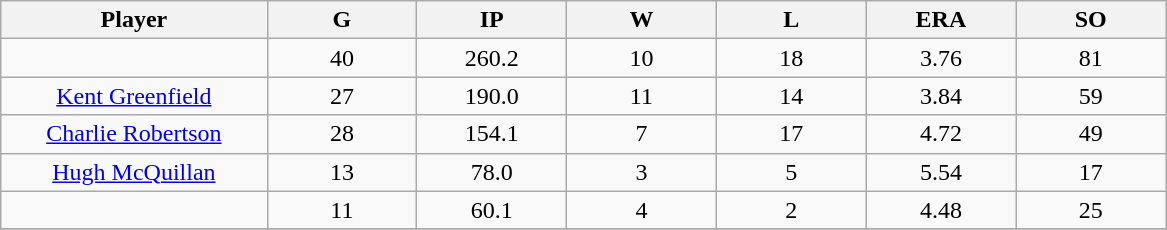<table class="wikitable sortable">
<tr>
<th bgcolor="#DDDDFF" width="16%">Player</th>
<th bgcolor="#DDDDFF" width="9%">G</th>
<th bgcolor="#DDDDFF" width="9%">IP</th>
<th bgcolor="#DDDDFF" width="9%">W</th>
<th bgcolor="#DDDDFF" width="9%">L</th>
<th bgcolor="#DDDDFF" width="9%">ERA</th>
<th bgcolor="#DDDDFF" width="9%">SO</th>
</tr>
<tr align="center">
<td></td>
<td>40</td>
<td>260.2</td>
<td>10</td>
<td>18</td>
<td>3.76</td>
<td>81</td>
</tr>
<tr align="center">
<td><a href='#'>Kent Greenfield</a></td>
<td>27</td>
<td>190.0</td>
<td>11</td>
<td>14</td>
<td>3.84</td>
<td>59</td>
</tr>
<tr align="center">
<td><a href='#'>Charlie Robertson</a></td>
<td>28</td>
<td>154.1</td>
<td>7</td>
<td>17</td>
<td>4.72</td>
<td>49</td>
</tr>
<tr align="center">
<td><a href='#'>Hugh McQuillan</a></td>
<td>13</td>
<td>78.0</td>
<td>3</td>
<td>5</td>
<td>5.54</td>
<td>17</td>
</tr>
<tr align="center">
<td></td>
<td>11</td>
<td>60.1</td>
<td>4</td>
<td>2</td>
<td>4.48</td>
<td>25</td>
</tr>
<tr align="center">
</tr>
</table>
